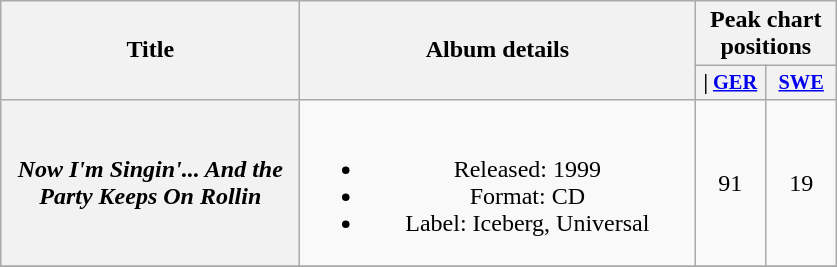<table class="wikitable plainrowheaders" style="text-align:center;" border="1">
<tr>
<th scope="col" rowspan="2" style="width:12em;">Title</th>
<th scope="col" rowspan="2" style="width:16em;">Album details</th>
<th scope="col" colspan="2">Peak chart<br>positions</th>
</tr>
<tr>
<th scope="col" style="width:3em; font-size:85%">| <a href='#'>GER</a><br></th>
<th scope="col" style="width:3em; font-size:85%"><a href='#'>SWE</a><br></th>
</tr>
<tr>
<th scope="row"><em>Now I'm Singin'... And the Party Keeps On Rollin<strong></th>
<td><br><ul><li>Released: 1999</li><li>Format: CD</li><li>Label: Iceberg, Universal</li></ul></td>
<td>91</td>
<td>19</td>
</tr>
<tr>
</tr>
</table>
